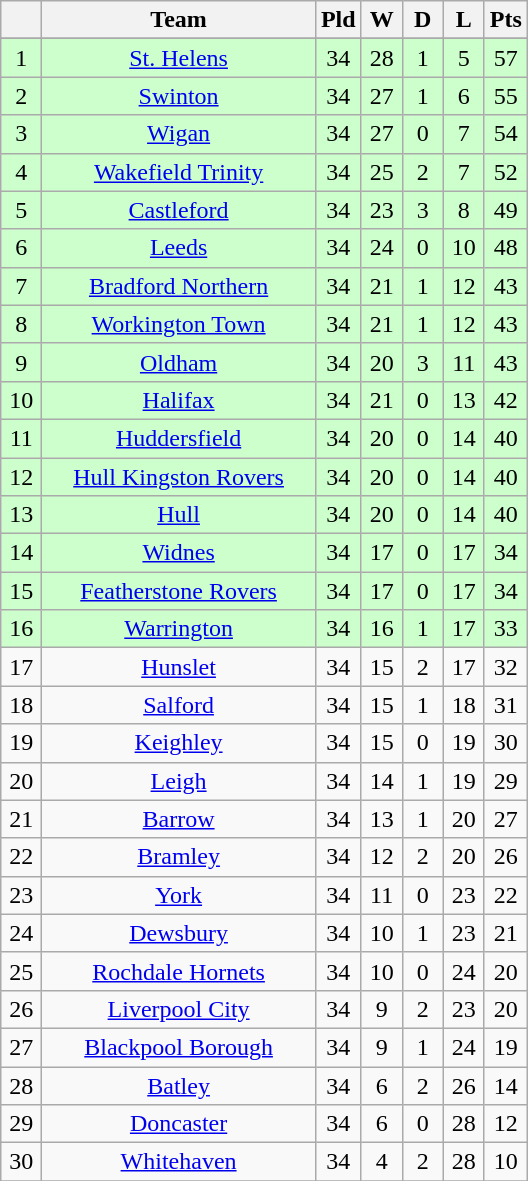<table class="wikitable" style="text-align:center;">
<tr>
<th width=20 abbr="Position"></th>
<th width=175>Team</th>
<th width=20 abbr="Played">Pld</th>
<th width=20 abbr="Won">W</th>
<th width=20 abbr="Drawn">D</th>
<th width=20 abbr="Lost">L</th>
<th width=20 abbr="Points">Pts</th>
</tr>
<tr>
</tr>
<tr align=center style="background:#ccffcc;color:">
<td>1</td>
<td><a href='#'>St. Helens</a></td>
<td>34</td>
<td>28</td>
<td>1</td>
<td>5</td>
<td>57</td>
</tr>
<tr align=center style="background:#ccffcc;color:">
<td>2</td>
<td><a href='#'>Swinton</a></td>
<td>34</td>
<td>27</td>
<td>1</td>
<td>6</td>
<td>55</td>
</tr>
<tr align=center style="background:#ccffcc;color:">
<td>3</td>
<td><a href='#'>Wigan</a></td>
<td>34</td>
<td>27</td>
<td>0</td>
<td>7</td>
<td>54</td>
</tr>
<tr align=center style="background:#ccffcc;color:">
<td>4</td>
<td><a href='#'>Wakefield Trinity</a></td>
<td>34</td>
<td>25</td>
<td>2</td>
<td>7</td>
<td>52</td>
</tr>
<tr align=center style="background:#ccffcc;color:">
<td>5</td>
<td><a href='#'>Castleford</a></td>
<td>34</td>
<td>23</td>
<td>3</td>
<td>8</td>
<td>49</td>
</tr>
<tr align=center style="background:#ccffcc;color:">
<td>6</td>
<td><a href='#'>Leeds</a></td>
<td>34</td>
<td>24</td>
<td>0</td>
<td>10</td>
<td>48</td>
</tr>
<tr align=center style="background:#ccffcc;color:">
<td>7</td>
<td><a href='#'>Bradford Northern</a></td>
<td>34</td>
<td>21</td>
<td>1</td>
<td>12</td>
<td>43</td>
</tr>
<tr align=center style="background:#ccffcc;color:">
<td>8</td>
<td><a href='#'>Workington Town</a></td>
<td>34</td>
<td>21</td>
<td>1</td>
<td>12</td>
<td>43</td>
</tr>
<tr align=center style="background:#ccffcc;color:">
<td>9</td>
<td><a href='#'>Oldham</a></td>
<td>34</td>
<td>20</td>
<td>3</td>
<td>11</td>
<td>43</td>
</tr>
<tr align=center style="background:#ccffcc;color:">
<td>10</td>
<td><a href='#'>Halifax</a></td>
<td>34</td>
<td>21</td>
<td>0</td>
<td>13</td>
<td>42</td>
</tr>
<tr align=center style="background:#ccffcc;color:">
<td>11</td>
<td><a href='#'>Huddersfield</a></td>
<td>34</td>
<td>20</td>
<td>0</td>
<td>14</td>
<td>40</td>
</tr>
<tr align=center style="background:#ccffcc;color:">
<td>12</td>
<td><a href='#'>Hull Kingston Rovers</a></td>
<td>34</td>
<td>20</td>
<td>0</td>
<td>14</td>
<td>40</td>
</tr>
<tr align=center style="background:#ccffcc;color:">
<td>13</td>
<td><a href='#'>Hull</a></td>
<td>34</td>
<td>20</td>
<td>0</td>
<td>14</td>
<td>40</td>
</tr>
<tr align=center style="background:#ccffcc;color:">
<td>14</td>
<td><a href='#'>Widnes</a></td>
<td>34</td>
<td>17</td>
<td>0</td>
<td>17</td>
<td>34</td>
</tr>
<tr align=center style="background:#ccffcc;color:">
<td>15</td>
<td><a href='#'>Featherstone Rovers</a></td>
<td>34</td>
<td>17</td>
<td>0</td>
<td>17</td>
<td>34</td>
</tr>
<tr align=center style="background:#ccffcc;color:">
<td>16</td>
<td><a href='#'>Warrington</a></td>
<td>34</td>
<td>16</td>
<td>1</td>
<td>17</td>
<td>33</td>
</tr>
<tr align=center style="background:">
<td>17</td>
<td><a href='#'>Hunslet</a></td>
<td>34</td>
<td>15</td>
<td>2</td>
<td>17</td>
<td>32</td>
</tr>
<tr align=center style="background:">
<td>18</td>
<td><a href='#'>Salford</a></td>
<td>34</td>
<td>15</td>
<td>1</td>
<td>18</td>
<td>31</td>
</tr>
<tr align=center style="background:">
<td>19</td>
<td><a href='#'>Keighley</a></td>
<td>34</td>
<td>15</td>
<td>0</td>
<td>19</td>
<td>30</td>
</tr>
<tr align=center style="background:">
<td>20</td>
<td><a href='#'>Leigh</a></td>
<td>34</td>
<td>14</td>
<td>1</td>
<td>19</td>
<td>29</td>
</tr>
<tr align=center style="background:">
<td>21</td>
<td><a href='#'>Barrow</a></td>
<td>34</td>
<td>13</td>
<td>1</td>
<td>20</td>
<td>27</td>
</tr>
<tr align=center style="background:">
<td>22</td>
<td><a href='#'>Bramley</a></td>
<td>34</td>
<td>12</td>
<td>2</td>
<td>20</td>
<td>26</td>
</tr>
<tr align=center style="background:">
<td>23</td>
<td><a href='#'>York</a></td>
<td>34</td>
<td>11</td>
<td>0</td>
<td>23</td>
<td>22</td>
</tr>
<tr align=center style="background:">
<td>24</td>
<td><a href='#'>Dewsbury</a></td>
<td>34</td>
<td>10</td>
<td>1</td>
<td>23</td>
<td>21</td>
</tr>
<tr align=center style="background:">
<td>25</td>
<td><a href='#'>Rochdale Hornets</a></td>
<td>34</td>
<td>10</td>
<td>0</td>
<td>24</td>
<td>20</td>
</tr>
<tr align=center style="background:">
<td>26</td>
<td><a href='#'>Liverpool City</a></td>
<td>34</td>
<td>9</td>
<td>2</td>
<td>23</td>
<td>20</td>
</tr>
<tr align=center style="background:">
<td>27</td>
<td><a href='#'>Blackpool Borough</a></td>
<td>34</td>
<td>9</td>
<td>1</td>
<td>24</td>
<td>19</td>
</tr>
<tr align=center style="background:">
<td>28</td>
<td><a href='#'>Batley</a></td>
<td>34</td>
<td>6</td>
<td>2</td>
<td>26</td>
<td>14</td>
</tr>
<tr align=center style="background:">
<td>29</td>
<td><a href='#'>Doncaster</a></td>
<td>34</td>
<td>6</td>
<td>0</td>
<td>28</td>
<td>12</td>
</tr>
<tr align=center style="background:">
<td>30</td>
<td><a href='#'>Whitehaven</a></td>
<td>34</td>
<td>4</td>
<td>2</td>
<td>28</td>
<td>10</td>
</tr>
<tr>
</tr>
</table>
